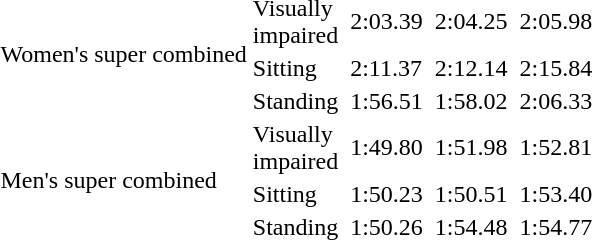<table>
<tr>
<td rowspan="3">Women's super combined<br></td>
<td>Visually<br>impaired</td>
<td></td>
<td>2:03.39</td>
<td></td>
<td>2:04.25</td>
<td></td>
<td>2:05.98</td>
</tr>
<tr>
<td>Sitting</td>
<td></td>
<td>2:11.37</td>
<td></td>
<td>2:12.14</td>
<td></td>
<td>2:15.84</td>
</tr>
<tr>
<td>Standing</td>
<td></td>
<td>1:56.51</td>
<td></td>
<td>1:58.02</td>
<td></td>
<td>2:06.33</td>
</tr>
<tr>
<td rowspan="3">Men's super combined<br></td>
<td>Visually<br>impaired</td>
<td></td>
<td>1:49.80</td>
<td></td>
<td>1:51.98</td>
<td></td>
<td>1:52.81</td>
</tr>
<tr>
<td>Sitting</td>
<td></td>
<td>1:50.23</td>
<td></td>
<td>1:50.51</td>
<td></td>
<td>1:53.40</td>
</tr>
<tr>
<td>Standing</td>
<td></td>
<td>1:50.26</td>
<td></td>
<td>1:54.48</td>
<td></td>
<td>1:54.77</td>
</tr>
</table>
